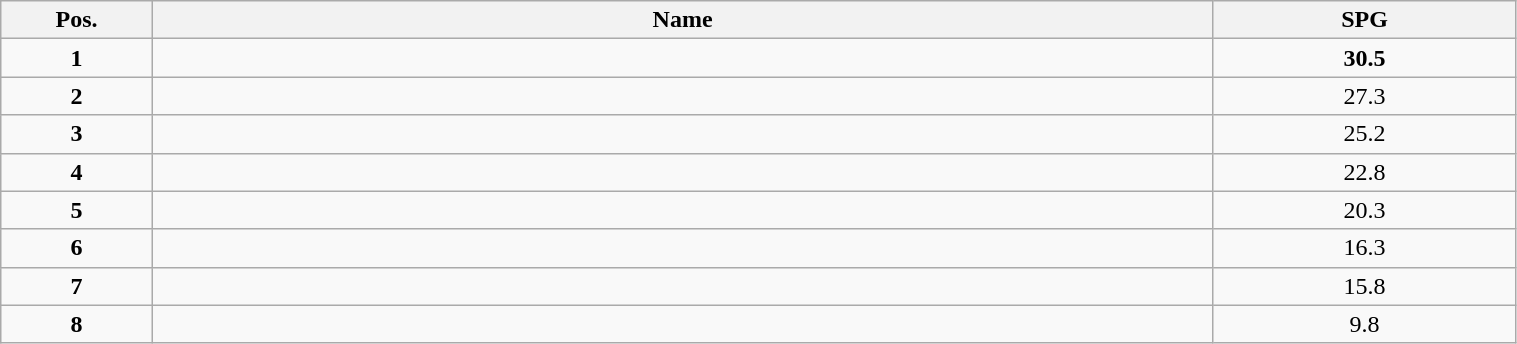<table class="wikitable" style="width:80%;">
<tr>
<th style="width:10%;">Pos.</th>
<th style="width:70%;">Name</th>
<th style="width:20%;">SPG</th>
</tr>
<tr>
<td align=center><strong>1</strong></td>
<td><strong></strong></td>
<td align=center><strong>30.5</strong></td>
</tr>
<tr>
<td align=center><strong>2</strong></td>
<td></td>
<td align=center>27.3</td>
</tr>
<tr>
<td align=center><strong>3</strong></td>
<td></td>
<td align=center>25.2</td>
</tr>
<tr>
<td align=center><strong>4</strong></td>
<td></td>
<td align=center>22.8</td>
</tr>
<tr>
<td align=center><strong>5</strong></td>
<td></td>
<td align=center>20.3</td>
</tr>
<tr>
<td align=center><strong>6</strong></td>
<td></td>
<td align=center>16.3</td>
</tr>
<tr>
<td align=center><strong>7</strong></td>
<td></td>
<td align=center>15.8</td>
</tr>
<tr>
<td align=center><strong>8</strong></td>
<td></td>
<td align=center>9.8</td>
</tr>
</table>
